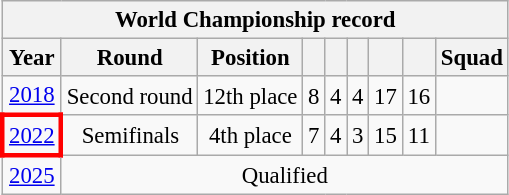<table class="wikitable" style="text-align:center; font-size:95%">
<tr>
<th colspan=9>World Championship record</th>
</tr>
<tr>
<th>Year</th>
<th>Round</th>
<th>Position</th>
<th></th>
<th></th>
<th></th>
<th></th>
<th></th>
<th>Squad</th>
</tr>
<tr>
<td><a href='#'>2018</a></td>
<td>Second round</td>
<td>12th place</td>
<td>8</td>
<td>4</td>
<td>4</td>
<td>17</td>
<td>16</td>
<td></td>
</tr>
<tr>
<td style="border:3px solid red"><a href='#'>2022</a></td>
<td>Semifinals</td>
<td>4th place</td>
<td>7</td>
<td>4</td>
<td>3</td>
<td>15</td>
<td>11</td>
<td></td>
</tr>
<tr>
<td><a href='#'>2025</a></td>
<td colspan=8>Qualified</td>
</tr>
</table>
